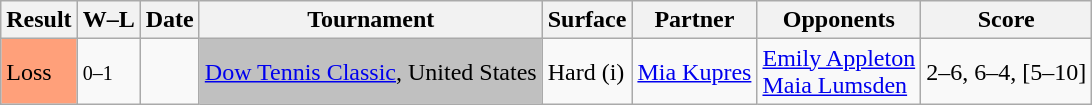<table class="sortable wikitable">
<tr>
<th>Result</th>
<th class="unsortable">W–L</th>
<th>Date</th>
<th>Tournament</th>
<th>Surface</th>
<th>Partner</th>
<th>Opponents</th>
<th class="unsortable">Score</th>
</tr>
<tr>
<td style="background:#ffa07a;">Loss</td>
<td><small>0–1</small></td>
<td><a href='#'></a></td>
<td bgcolor=silver><a href='#'>Dow Tennis Classic</a>, United States</td>
<td>Hard (i)</td>
<td> <a href='#'>Mia Kupres</a></td>
<td> <a href='#'>Emily Appleton</a><br>  <a href='#'>Maia Lumsden</a></td>
<td>2–6, 6–4, [5–10]</td>
</tr>
</table>
